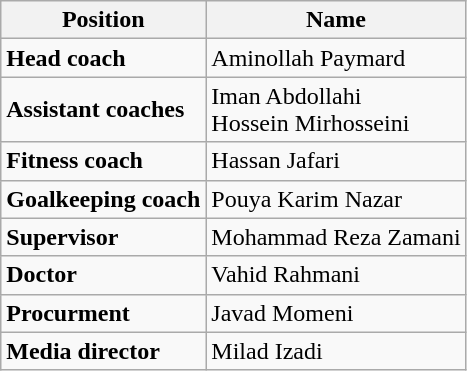<table class="wikitable">
<tr>
<th style="color:; background:;">Position</th>
<th style="color:; background:;">Name</th>
</tr>
<tr>
<td><strong>Head coach</strong></td>
<td> Aminollah Paymard</td>
</tr>
<tr>
<td><strong>Assistant coaches</strong></td>
<td> Iman Abdollahi <br>   Hossein Mirhosseini</td>
</tr>
<tr>
<td><strong>Fitness coach</strong></td>
<td> Hassan Jafari</td>
</tr>
<tr>
<td><strong>Goalkeeping coach</strong></td>
<td> Pouya Karim Nazar</td>
</tr>
<tr>
<td><strong>Supervisor</strong></td>
<td> Mohammad Reza Zamani</td>
</tr>
<tr>
<td><strong>Doctor</strong></td>
<td> Vahid Rahmani</td>
</tr>
<tr>
<td><strong>Procurment</strong></td>
<td> Javad Momeni</td>
</tr>
<tr>
<td><strong>Media director</strong></td>
<td> Milad Izadi</td>
</tr>
</table>
